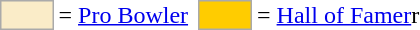<table>
<tr>
<td style="background-color:#faecc8; border:1px solid #aaaaaa; width:2em;"></td>
<td>= <a href='#'>Pro Bowler</a> </td>
<td></td>
<td style="background-color:#FFCC00; border:1px solid #aaaaaa; width:2em;"></td>
<td>= <a href='#'>Hall of Famer</a>r</td>
</tr>
</table>
